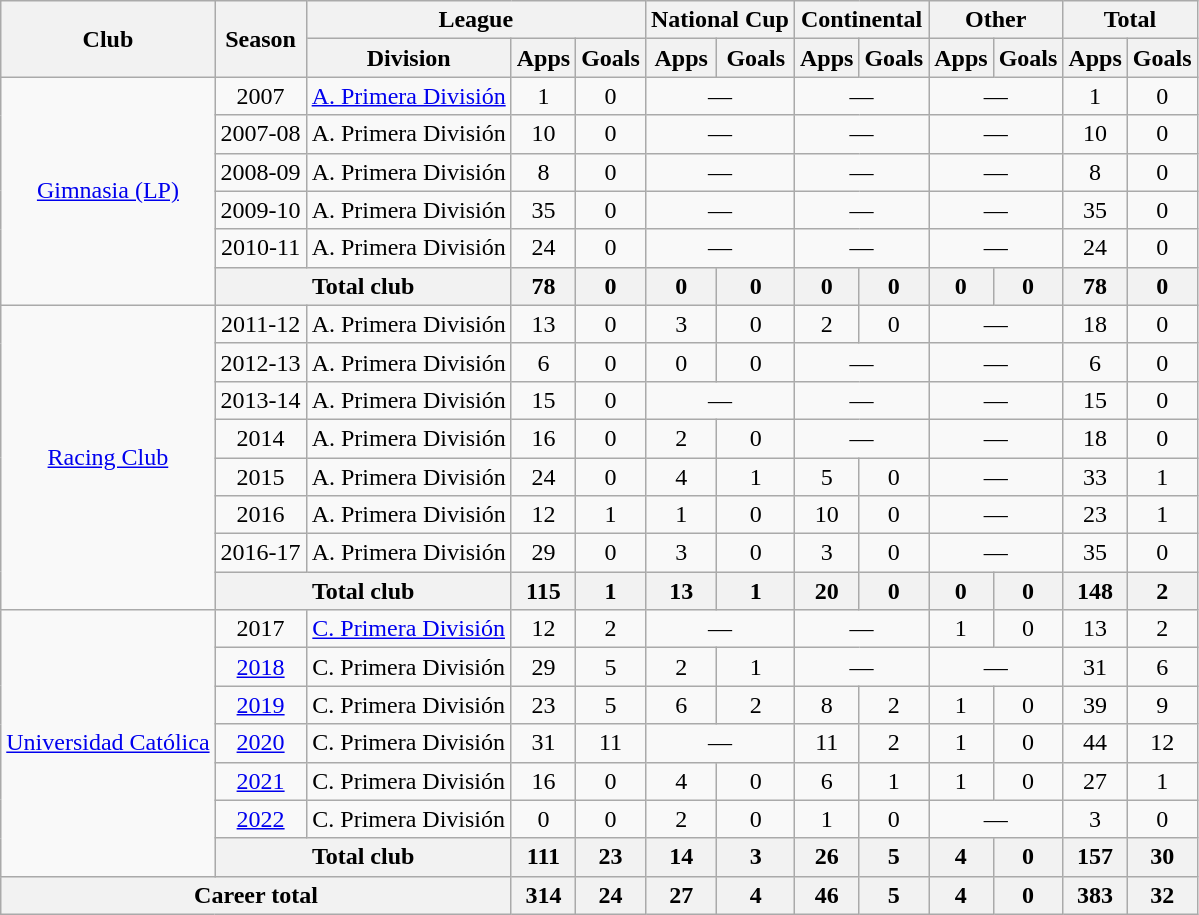<table class="wikitable" style="text-align: center;">
<tr>
<th rowspan="2">Club</th>
<th rowspan="2">Season</th>
<th colspan="3">League</th>
<th colspan="2">National Cup</th>
<th colspan="2">Continental</th>
<th colspan="2">Other</th>
<th colspan="2">Total</th>
</tr>
<tr>
<th>Division</th>
<th>Apps</th>
<th>Goals</th>
<th>Apps</th>
<th>Goals</th>
<th>Apps</th>
<th>Goals</th>
<th>Apps</th>
<th>Goals</th>
<th>Apps</th>
<th>Goals</th>
</tr>
<tr>
<td valign="center" rowspan="6"><a href='#'>Gimnasia (LP)</a></td>
<td>2007</td>
<td><a href='#'>A. Primera División</a></td>
<td>1</td>
<td>0</td>
<td colspan="2">—</td>
<td colspan="2">—</td>
<td colspan="2">—</td>
<td>1</td>
<td>0</td>
</tr>
<tr>
<td>2007-08</td>
<td>A. Primera División</td>
<td>10</td>
<td>0</td>
<td colspan="2">—</td>
<td colspan="2">—</td>
<td colspan="2">—</td>
<td>10</td>
<td>0</td>
</tr>
<tr>
<td>2008-09</td>
<td>A. Primera División</td>
<td>8</td>
<td>0</td>
<td colspan="2">—</td>
<td colspan="2">—</td>
<td colspan="2">—</td>
<td>8</td>
<td>0</td>
</tr>
<tr>
<td>2009-10</td>
<td>A. Primera División</td>
<td>35</td>
<td>0</td>
<td colspan="2">—</td>
<td colspan="2">—</td>
<td colspan="2">—</td>
<td>35</td>
<td>0</td>
</tr>
<tr>
<td>2010-11</td>
<td>A. Primera División</td>
<td>24</td>
<td>0</td>
<td colspan="2">—</td>
<td colspan="2">—</td>
<td colspan="2">—</td>
<td>24</td>
<td>0</td>
</tr>
<tr>
<th colspan="2">Total club</th>
<th>78</th>
<th>0</th>
<th>0</th>
<th>0</th>
<th>0</th>
<th>0</th>
<th>0</th>
<th>0</th>
<th>78</th>
<th>0</th>
</tr>
<tr>
<td valign="center" rowspan="8"><a href='#'>Racing Club</a></td>
<td>2011-12</td>
<td>A. Primera División</td>
<td>13</td>
<td>0</td>
<td>3</td>
<td>0</td>
<td>2</td>
<td>0</td>
<td colspan="2">—</td>
<td>18</td>
<td>0</td>
</tr>
<tr>
<td>2012-13</td>
<td>A. Primera División</td>
<td>6</td>
<td>0</td>
<td>0</td>
<td>0</td>
<td colspan="2">—</td>
<td colspan="2">—</td>
<td>6</td>
<td>0</td>
</tr>
<tr>
<td>2013-14</td>
<td>A. Primera División</td>
<td>15</td>
<td>0</td>
<td colspan="2">—</td>
<td colspan="2">—</td>
<td colspan="2">—</td>
<td>15</td>
<td>0</td>
</tr>
<tr>
<td>2014</td>
<td>A. Primera División</td>
<td>16</td>
<td>0</td>
<td>2</td>
<td>0</td>
<td colspan="2">—</td>
<td colspan="2">—</td>
<td>18</td>
<td>0</td>
</tr>
<tr>
<td>2015</td>
<td>A. Primera División</td>
<td>24</td>
<td>0</td>
<td>4</td>
<td>1</td>
<td>5</td>
<td>0</td>
<td colspan="2">—</td>
<td>33</td>
<td>1</td>
</tr>
<tr>
<td>2016</td>
<td>A. Primera División</td>
<td>12</td>
<td>1</td>
<td>1</td>
<td>0</td>
<td>10</td>
<td>0</td>
<td colspan="2">—</td>
<td>23</td>
<td>1</td>
</tr>
<tr>
<td>2016-17</td>
<td>A. Primera División</td>
<td>29</td>
<td>0</td>
<td>3</td>
<td>0</td>
<td>3</td>
<td>0</td>
<td colspan="2">—</td>
<td>35</td>
<td>0</td>
</tr>
<tr>
<th colspan="2">Total club</th>
<th>115</th>
<th>1</th>
<th>13</th>
<th>1</th>
<th>20</th>
<th>0</th>
<th>0</th>
<th>0</th>
<th>148</th>
<th>2</th>
</tr>
<tr>
<td valign="center" rowspan="7"><a href='#'>Universidad Católica</a></td>
<td>2017</td>
<td><a href='#'>C. Primera División</a></td>
<td>12</td>
<td>2</td>
<td colspan="2">—</td>
<td colspan="2">—</td>
<td>1</td>
<td>0</td>
<td>13</td>
<td>2</td>
</tr>
<tr>
<td><a href='#'>2018</a></td>
<td>C. Primera División</td>
<td>29</td>
<td>5</td>
<td>2</td>
<td>1</td>
<td colspan="2">—</td>
<td colspan="2">—</td>
<td>31</td>
<td>6</td>
</tr>
<tr>
<td><a href='#'>2019</a></td>
<td>C. Primera División</td>
<td>23</td>
<td>5</td>
<td>6</td>
<td>2</td>
<td>8</td>
<td>2</td>
<td>1</td>
<td>0</td>
<td>39</td>
<td>9</td>
</tr>
<tr>
<td><a href='#'>2020</a></td>
<td>C. Primera División</td>
<td>31</td>
<td>11</td>
<td colspan="2">—</td>
<td>11</td>
<td>2</td>
<td>1</td>
<td>0</td>
<td>44</td>
<td>12</td>
</tr>
<tr>
<td><a href='#'>2021</a></td>
<td>C. Primera División</td>
<td>16</td>
<td>0</td>
<td>4</td>
<td>0</td>
<td>6</td>
<td>1</td>
<td>1</td>
<td>0</td>
<td>27</td>
<td>1</td>
</tr>
<tr>
<td><a href='#'>2022</a></td>
<td>C. Primera División</td>
<td>0</td>
<td>0</td>
<td>2</td>
<td>0</td>
<td>1</td>
<td>0</td>
<td colspan="2">—</td>
<td>3</td>
<td>0</td>
</tr>
<tr>
<th colspan="2">Total club</th>
<th>111</th>
<th>23</th>
<th>14</th>
<th>3</th>
<th>26</th>
<th>5</th>
<th>4</th>
<th>0</th>
<th>157</th>
<th>30</th>
</tr>
<tr>
<th colspan="3">Career total</th>
<th>314</th>
<th>24</th>
<th>27</th>
<th>4</th>
<th>46</th>
<th>5</th>
<th>4</th>
<th>0</th>
<th>383</th>
<th>32</th>
</tr>
</table>
